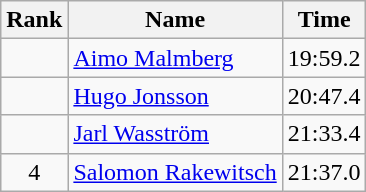<table class="wikitable" style="text-align:center">
<tr>
<th>Rank</th>
<th>Name</th>
<th>Time</th>
</tr>
<tr>
<td></td>
<td align=left><a href='#'>Aimo Malmberg</a></td>
<td>19:59.2</td>
</tr>
<tr>
<td></td>
<td align=left><a href='#'>Hugo Jonsson</a></td>
<td>20:47.4</td>
</tr>
<tr>
<td></td>
<td align=left><a href='#'>Jarl Wasström</a></td>
<td>21:33.4</td>
</tr>
<tr>
<td>4</td>
<td align=left><a href='#'>Salomon Rakewitsch</a></td>
<td>21:37.0</td>
</tr>
</table>
